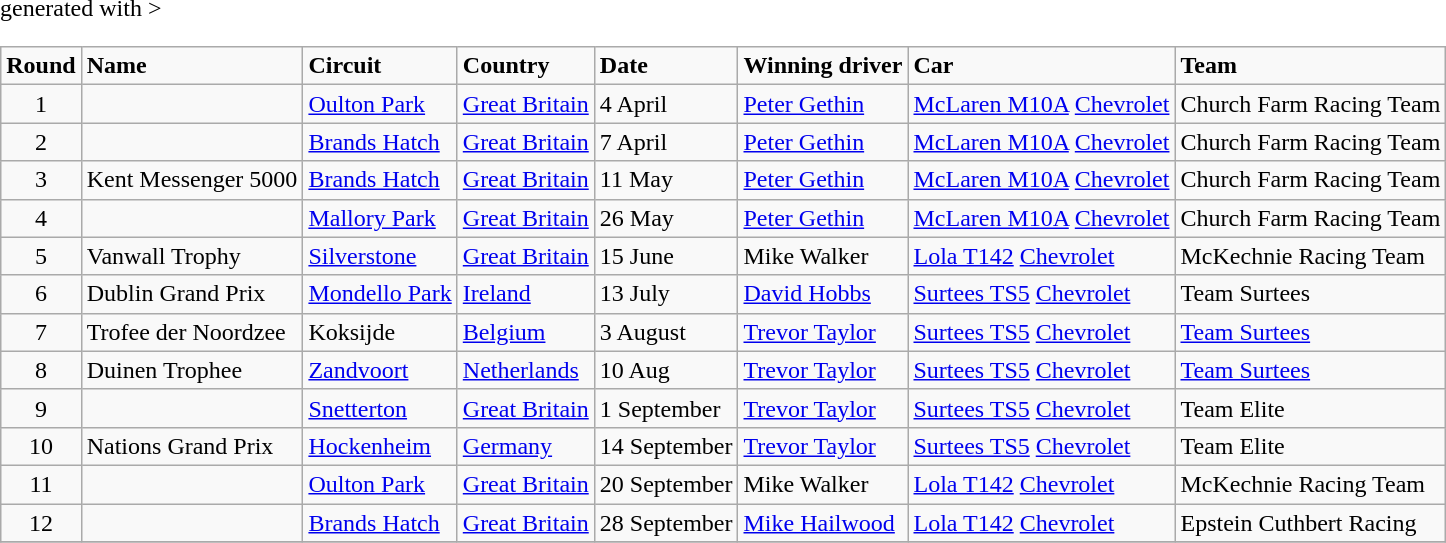<table class="wikitable" <hiddentext>generated with >
<tr style="font-weight:bold">
<td height="14" align="center">Round </td>
<td>Name</td>
<td>Circuit </td>
<td>Country </td>
<td>Date </td>
<td>Winning driver </td>
<td>Car </td>
<td>Team </td>
</tr>
<tr>
<td height="14" align="center">1</td>
<td></td>
<td><a href='#'>Oulton Park</a></td>
<td><a href='#'>Great Britain</a></td>
<td>4 April</td>
<td><a href='#'>Peter Gethin</a></td>
<td><a href='#'>McLaren M10A</a> <a href='#'>Chevrolet</a></td>
<td>Church Farm Racing Team</td>
</tr>
<tr>
<td height="14" align="center">2</td>
<td></td>
<td><a href='#'>Brands Hatch</a></td>
<td><a href='#'>Great Britain</a></td>
<td>7 April</td>
<td><a href='#'>Peter Gethin</a></td>
<td><a href='#'>McLaren M10A</a> <a href='#'>Chevrolet</a></td>
<td>Church Farm Racing Team</td>
</tr>
<tr>
<td height="14" align="center">3</td>
<td>Kent Messenger 5000 </td>
<td><a href='#'>Brands Hatch</a></td>
<td><a href='#'>Great Britain</a></td>
<td>11 May</td>
<td><a href='#'>Peter Gethin</a></td>
<td><a href='#'>McLaren M10A</a> <a href='#'>Chevrolet</a></td>
<td>Church Farm Racing Team</td>
</tr>
<tr>
<td height="14" align="center">4</td>
<td></td>
<td><a href='#'>Mallory Park</a></td>
<td><a href='#'>Great Britain</a></td>
<td>26 May</td>
<td><a href='#'>Peter Gethin</a></td>
<td><a href='#'>McLaren M10A</a> <a href='#'>Chevrolet</a></td>
<td>Church Farm Racing Team</td>
</tr>
<tr>
<td height="14" align="center">5</td>
<td>Vanwall Trophy </td>
<td><a href='#'>Silverstone</a></td>
<td><a href='#'>Great Britain</a></td>
<td>15 June</td>
<td>Mike Walker</td>
<td><a href='#'>Lola T142</a> <a href='#'>Chevrolet</a></td>
<td>McKechnie Racing Team</td>
</tr>
<tr>
<td height="14" align="center">6</td>
<td>Dublin Grand Prix </td>
<td><a href='#'>Mondello Park</a></td>
<td><a href='#'>Ireland</a></td>
<td>13 July</td>
<td><a href='#'>David Hobbs</a></td>
<td><a href='#'>Surtees TS5</a> <a href='#'>Chevrolet</a></td>
<td>Team Surtees</td>
</tr>
<tr>
<td height="14" align="center">7</td>
<td>Trofee der Noordzee </td>
<td>Koksijde</td>
<td><a href='#'>Belgium</a></td>
<td>3 August</td>
<td><a href='#'>Trevor Taylor</a></td>
<td><a href='#'>Surtees TS5</a> <a href='#'>Chevrolet</a></td>
<td><a href='#'>Team Surtees</a></td>
</tr>
<tr>
<td height="14" align="center">8</td>
<td>Duinen Trophee </td>
<td><a href='#'>Zandvoort</a></td>
<td><a href='#'>Netherlands</a></td>
<td>10 Aug</td>
<td><a href='#'>Trevor Taylor</a></td>
<td><a href='#'>Surtees TS5</a> <a href='#'>Chevrolet</a></td>
<td><a href='#'>Team Surtees</a></td>
</tr>
<tr>
<td height="14" align="center">9</td>
<td></td>
<td><a href='#'>Snetterton</a></td>
<td><a href='#'>Great Britain</a></td>
<td>1 September</td>
<td><a href='#'>Trevor Taylor</a></td>
<td><a href='#'>Surtees TS5</a> <a href='#'>Chevrolet</a></td>
<td>Team Elite</td>
</tr>
<tr>
<td height="14" align="center">10</td>
<td>Nations Grand Prix </td>
<td><a href='#'>Hockenheim</a></td>
<td><a href='#'>Germany</a></td>
<td>14 September</td>
<td><a href='#'>Trevor Taylor</a></td>
<td><a href='#'>Surtees TS5</a> <a href='#'>Chevrolet</a></td>
<td>Team Elite</td>
</tr>
<tr>
<td height="14" align="center">11</td>
<td></td>
<td><a href='#'>Oulton Park</a></td>
<td><a href='#'>Great Britain</a></td>
<td>20 September</td>
<td>Mike Walker</td>
<td><a href='#'>Lola T142</a> <a href='#'>Chevrolet</a></td>
<td>McKechnie Racing Team</td>
</tr>
<tr>
<td height="14" align="center">12</td>
<td></td>
<td><a href='#'>Brands Hatch</a></td>
<td><a href='#'>Great Britain</a></td>
<td>28 September</td>
<td><a href='#'>Mike Hailwood</a></td>
<td><a href='#'>Lola T142</a> <a href='#'>Chevrolet</a></td>
<td>Epstein Cuthbert Racing</td>
</tr>
<tr>
</tr>
</table>
